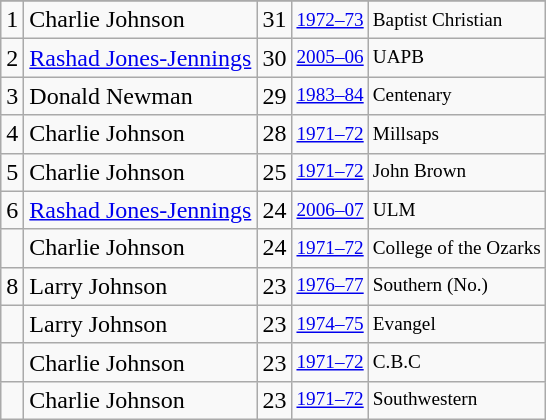<table class="wikitable">
<tr>
</tr>
<tr>
<td>1</td>
<td>Charlie Johnson</td>
<td>31</td>
<td style="font-size:80%;"><a href='#'>1972–73</a></td>
<td style="font-size:80%;">Baptist Christian</td>
</tr>
<tr>
<td>2</td>
<td><a href='#'>Rashad Jones-Jennings</a></td>
<td>30</td>
<td style="font-size:80%;"><a href='#'>2005–06</a></td>
<td style="font-size:80%;">UAPB</td>
</tr>
<tr>
<td>3</td>
<td>Donald Newman</td>
<td>29</td>
<td style="font-size:80%;"><a href='#'>1983–84</a></td>
<td style="font-size:80%;">Centenary</td>
</tr>
<tr>
<td>4</td>
<td>Charlie Johnson</td>
<td>28</td>
<td style="font-size:80%;"><a href='#'>1971–72</a></td>
<td style="font-size:80%;">Millsaps</td>
</tr>
<tr>
<td>5</td>
<td>Charlie Johnson</td>
<td>25</td>
<td style="font-size:80%;"><a href='#'>1971–72</a></td>
<td style="font-size:80%;">John Brown</td>
</tr>
<tr>
<td>6</td>
<td><a href='#'>Rashad Jones-Jennings</a></td>
<td>24</td>
<td style="font-size:80%;"><a href='#'>2006–07</a></td>
<td style="font-size:80%;">ULM</td>
</tr>
<tr>
<td></td>
<td>Charlie Johnson</td>
<td>24</td>
<td style="font-size:80%;"><a href='#'>1971–72</a></td>
<td style="font-size:80%;">College of the Ozarks</td>
</tr>
<tr>
<td>8</td>
<td>Larry Johnson</td>
<td>23</td>
<td style="font-size:80%;"><a href='#'>1976–77</a></td>
<td style="font-size:80%;">Southern (No.)</td>
</tr>
<tr>
<td></td>
<td>Larry Johnson</td>
<td>23</td>
<td style="font-size:80%;"><a href='#'>1974–75</a></td>
<td style="font-size:80%;">Evangel</td>
</tr>
<tr>
<td></td>
<td>Charlie Johnson</td>
<td>23</td>
<td style="font-size:80%;"><a href='#'>1971–72</a></td>
<td style="font-size:80%;">C.B.C</td>
</tr>
<tr>
<td></td>
<td>Charlie Johnson</td>
<td>23</td>
<td style="font-size:80%;"><a href='#'>1971–72</a></td>
<td style="font-size:80%;">Southwestern</td>
</tr>
</table>
